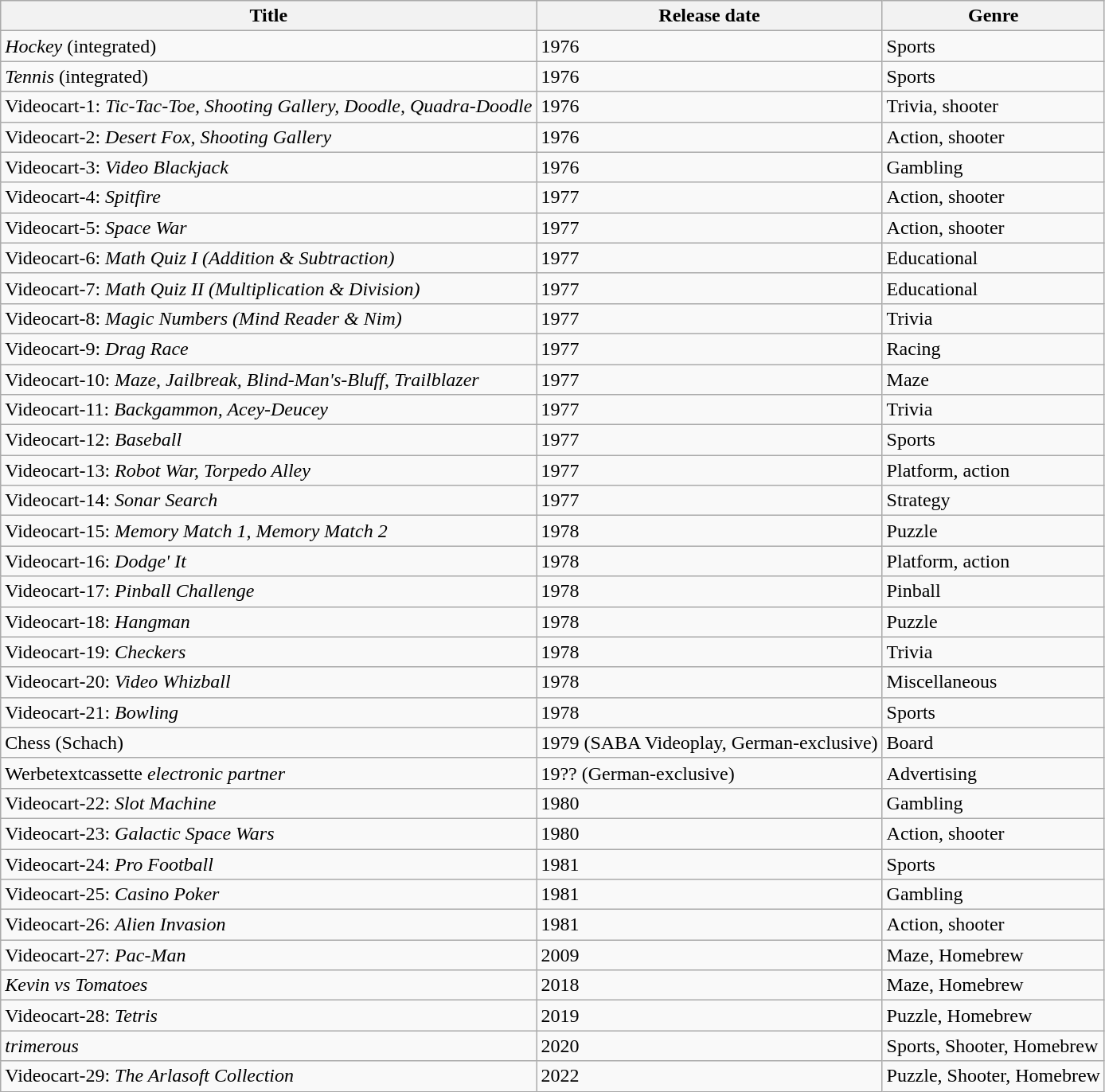<table class="wikitable sortable">
<tr>
<th>Title</th>
<th>Release date</th>
<th>Genre</th>
</tr>
<tr>
<td><em>Hockey</em> (integrated)</td>
<td>1976</td>
<td>Sports</td>
</tr>
<tr>
<td><em>Tennis</em> (integrated)</td>
<td>1976</td>
<td>Sports</td>
</tr>
<tr>
<td>Videocart-1: <em>Tic-Tac-Toe, Shooting Gallery, Doodle, Quadra-Doodle</em></td>
<td>1976</td>
<td>Trivia, shooter</td>
</tr>
<tr>
<td>Videocart-2: <em>Desert Fox, Shooting Gallery</em></td>
<td>1976</td>
<td>Action, shooter</td>
</tr>
<tr>
<td>Videocart-3: <em>Video Blackjack</em></td>
<td>1976</td>
<td>Gambling</td>
</tr>
<tr>
<td>Videocart-4: <em>Spitfire</em></td>
<td>1977</td>
<td>Action, shooter</td>
</tr>
<tr>
<td>Videocart-5: <em>Space War</em></td>
<td>1977</td>
<td>Action, shooter</td>
</tr>
<tr>
<td>Videocart-6: <em>Math Quiz I (Addition & Subtraction)</em></td>
<td>1977</td>
<td>Educational</td>
</tr>
<tr>
<td>Videocart-7: <em>Math Quiz II (Multiplication & Division)</em></td>
<td>1977</td>
<td>Educational</td>
</tr>
<tr>
<td>Videocart-8: <em>Magic Numbers (Mind Reader & Nim)</em></td>
<td>1977</td>
<td>Trivia</td>
</tr>
<tr>
<td>Videocart-9: <em>Drag Race</em></td>
<td>1977</td>
<td>Racing</td>
</tr>
<tr>
<td>Videocart-10: <em>Maze, Jailbreak, Blind-Man's-Bluff, Trailblazer</em></td>
<td>1977</td>
<td>Maze</td>
</tr>
<tr>
<td>Videocart-11: <em>Backgammon, Acey-Deucey</em></td>
<td>1977</td>
<td>Trivia</td>
</tr>
<tr>
<td>Videocart-12: <em>Baseball</em></td>
<td>1977</td>
<td>Sports</td>
</tr>
<tr>
<td>Videocart-13: <em>Robot War, Torpedo Alley</em></td>
<td>1977</td>
<td>Platform, action</td>
</tr>
<tr>
<td>Videocart-14: <em>Sonar Search</em></td>
<td>1977</td>
<td>Strategy</td>
</tr>
<tr>
<td>Videocart-15: <em>Memory Match 1, Memory Match 2</em></td>
<td>1978</td>
<td>Puzzle</td>
</tr>
<tr>
<td>Videocart-16: <em>Dodge' It</em></td>
<td>1978</td>
<td>Platform, action</td>
</tr>
<tr>
<td>Videocart-17: <em>Pinball Challenge</em></td>
<td>1978</td>
<td>Pinball</td>
</tr>
<tr>
<td>Videocart-18: <em>Hangman</em></td>
<td>1978</td>
<td>Puzzle</td>
</tr>
<tr>
<td>Videocart-19: <em>Checkers</em></td>
<td>1978</td>
<td>Trivia</td>
</tr>
<tr>
<td>Videocart-20: <em>Video Whizball</em></td>
<td>1978</td>
<td>Miscellaneous</td>
</tr>
<tr>
<td>Videocart-21: <em>Bowling</em></td>
<td>1978</td>
<td>Sports</td>
</tr>
<tr>
<td>Chess (Schach)</td>
<td>1979 (SABA Videoplay, German-exclusive)</td>
<td>Board</td>
</tr>
<tr>
<td>Werbetextcassette <em>electronic partner</em></td>
<td>19?? (German-exclusive)</td>
<td>Advertising</td>
</tr>
<tr>
<td>Videocart-22: <em>Slot Machine</em></td>
<td>1980</td>
<td>Gambling</td>
</tr>
<tr>
<td>Videocart-23: <em>Galactic Space Wars</em></td>
<td>1980</td>
<td>Action, shooter</td>
</tr>
<tr>
<td>Videocart-24: <em>Pro Football</em></td>
<td>1981</td>
<td>Sports</td>
</tr>
<tr>
<td>Videocart-25: <em>Casino Poker</em></td>
<td>1981</td>
<td>Gambling</td>
</tr>
<tr>
<td>Videocart-26: <em>Alien Invasion</em></td>
<td>1981</td>
<td>Action, shooter</td>
</tr>
<tr>
<td>Videocart-27: <em>Pac-Man</em></td>
<td>2009</td>
<td>Maze, Homebrew</td>
</tr>
<tr>
<td><em>Kevin vs Tomatoes</em></td>
<td>2018</td>
<td>Maze, Homebrew</td>
</tr>
<tr>
<td>Videocart-28: <em>Tetris</em></td>
<td>2019</td>
<td>Puzzle, Homebrew</td>
</tr>
<tr>
<td><em>trimerous</em></td>
<td>2020</td>
<td>Sports, Shooter, Homebrew</td>
</tr>
<tr>
<td>Videocart-29: <em>The Arlasoft Collection</em></td>
<td>2022</td>
<td>Puzzle, Shooter, Homebrew</td>
</tr>
</table>
